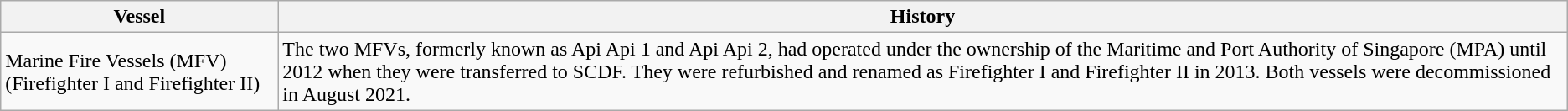<table class="wikitable">
<tr>
<th>Vessel</th>
<th>History</th>
</tr>
<tr>
<td>Marine Fire Vessels (MFV) (Firefighter I and Firefighter II)</td>
<td>The two MFVs, formerly known as Api Api 1 and Api Api 2, had operated under the ownership of the Maritime and Port Authority of Singapore (MPA) until 2012 when they were transferred to SCDF. They were refurbished and renamed as Firefighter I and Firefighter II in 2013. Both vessels were decommissioned in August 2021.</td>
</tr>
</table>
